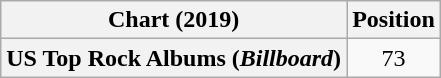<table class="wikitable plainrowheaders" style="text-align:center">
<tr>
<th scope="col">Chart (2019)</th>
<th scope="col">Position</th>
</tr>
<tr>
<th scope="row">US Top Rock Albums (<em>Billboard</em>)</th>
<td>73</td>
</tr>
</table>
